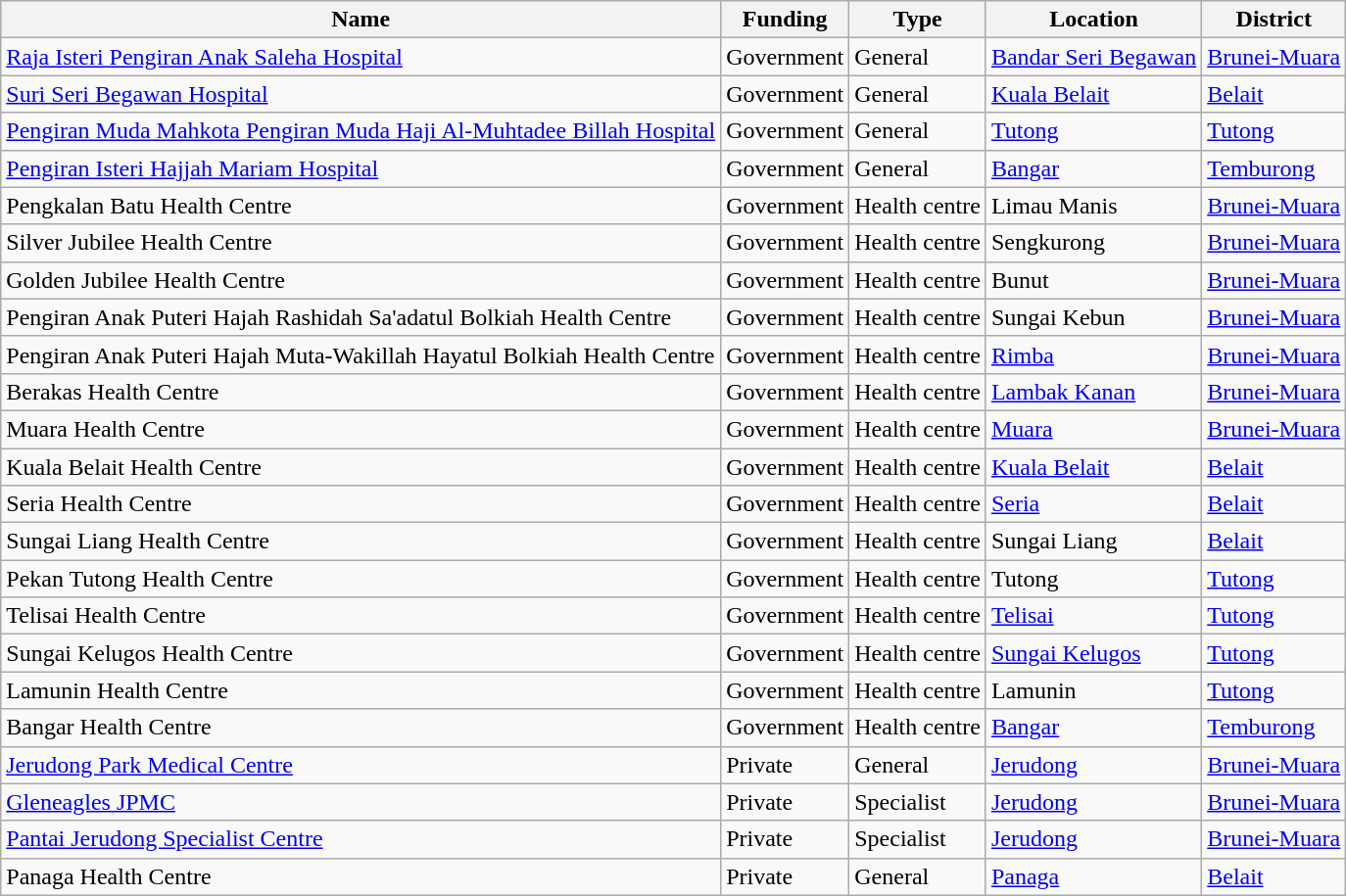<table class="wikitable sortable">
<tr>
<th>Name</th>
<th>Funding</th>
<th>Type</th>
<th>Location</th>
<th>District</th>
</tr>
<tr>
<td><a href='#'>Raja Isteri Pengiran Anak Saleha Hospital</a></td>
<td>Government</td>
<td>General</td>
<td><a href='#'>Bandar Seri Begawan</a></td>
<td><a href='#'>Brunei-Muara</a></td>
</tr>
<tr>
<td><a href='#'>Suri Seri Begawan Hospital</a></td>
<td>Government</td>
<td>General</td>
<td><a href='#'>Kuala Belait</a></td>
<td><a href='#'>Belait</a></td>
</tr>
<tr>
<td><a href='#'>Pengiran Muda Mahkota Pengiran Muda Haji Al-Muhtadee Billah Hospital</a></td>
<td>Government</td>
<td>General</td>
<td><a href='#'>Tutong</a></td>
<td><a href='#'>Tutong</a></td>
</tr>
<tr>
<td><a href='#'>Pengiran Isteri Hajjah Mariam Hospital</a></td>
<td>Government</td>
<td>General</td>
<td><a href='#'>Bangar</a></td>
<td><a href='#'>Temburong</a></td>
</tr>
<tr>
<td>Pengkalan Batu Health Centre</td>
<td>Government</td>
<td>Health centre</td>
<td>Limau Manis</td>
<td><a href='#'>Brunei-Muara</a></td>
</tr>
<tr>
<td>Silver Jubilee Health Centre</td>
<td>Government</td>
<td>Health centre</td>
<td>Sengkurong</td>
<td><a href='#'>Brunei-Muara</a></td>
</tr>
<tr>
<td>Golden Jubilee Health Centre</td>
<td>Government</td>
<td>Health centre</td>
<td>Bunut</td>
<td><a href='#'>Brunei-Muara</a></td>
</tr>
<tr>
<td>Pengiran Anak Puteri Hajah Rashidah Sa'adatul Bolkiah Health Centre</td>
<td>Government</td>
<td>Health centre</td>
<td>Sungai Kebun</td>
<td><a href='#'>Brunei-Muara</a></td>
</tr>
<tr>
<td>Pengiran Anak Puteri Hajah Muta-Wakillah Hayatul Bolkiah Health Centre</td>
<td>Government</td>
<td>Health centre</td>
<td><a href='#'>Rimba</a></td>
<td><a href='#'>Brunei-Muara</a></td>
</tr>
<tr>
<td>Berakas Health Centre</td>
<td>Government</td>
<td>Health centre</td>
<td><a href='#'>Lambak Kanan</a></td>
<td><a href='#'>Brunei-Muara</a></td>
</tr>
<tr>
<td>Muara Health Centre</td>
<td>Government</td>
<td>Health centre</td>
<td><a href='#'>Muara</a></td>
<td><a href='#'>Brunei-Muara</a></td>
</tr>
<tr>
<td>Kuala Belait Health Centre</td>
<td>Government</td>
<td>Health centre</td>
<td><a href='#'>Kuala Belait</a></td>
<td><a href='#'>Belait</a></td>
</tr>
<tr>
<td>Seria Health Centre</td>
<td>Government</td>
<td>Health centre</td>
<td><a href='#'>Seria</a></td>
<td><a href='#'>Belait</a></td>
</tr>
<tr>
<td>Sungai Liang Health Centre</td>
<td>Government</td>
<td>Health centre</td>
<td>Sungai Liang</td>
<td><a href='#'>Belait</a></td>
</tr>
<tr>
<td>Pekan Tutong Health Centre</td>
<td>Government</td>
<td>Health centre</td>
<td>Tutong</td>
<td><a href='#'>Tutong</a></td>
</tr>
<tr>
<td>Telisai Health Centre</td>
<td>Government</td>
<td>Health centre</td>
<td><a href='#'>Telisai</a></td>
<td><a href='#'>Tutong</a></td>
</tr>
<tr>
<td>Sungai Kelugos Health Centre</td>
<td>Government</td>
<td>Health centre</td>
<td><a href='#'>Sungai Kelugos</a></td>
<td><a href='#'>Tutong</a></td>
</tr>
<tr>
<td>Lamunin Health Centre</td>
<td>Government</td>
<td>Health centre</td>
<td>Lamunin</td>
<td><a href='#'>Tutong</a></td>
</tr>
<tr>
<td>Bangar Health Centre</td>
<td>Government</td>
<td>Health centre</td>
<td><a href='#'>Bangar</a></td>
<td><a href='#'>Temburong</a></td>
</tr>
<tr>
<td><a href='#'>Jerudong Park Medical Centre</a></td>
<td>Private</td>
<td>General</td>
<td><a href='#'>Jerudong</a></td>
<td><a href='#'>Brunei-Muara</a></td>
</tr>
<tr>
<td><a href='#'>Gleneagles JPMC</a></td>
<td>Private</td>
<td>Specialist</td>
<td><a href='#'>Jerudong</a></td>
<td><a href='#'>Brunei-Muara</a></td>
</tr>
<tr>
<td><a href='#'>Pantai Jerudong Specialist Centre</a></td>
<td>Private</td>
<td>Specialist</td>
<td><a href='#'>Jerudong</a></td>
<td><a href='#'>Brunei-Muara</a></td>
</tr>
<tr>
<td>Panaga Health Centre</td>
<td>Private</td>
<td>General</td>
<td><a href='#'>Panaga</a></td>
<td><a href='#'>Belait</a></td>
</tr>
</table>
